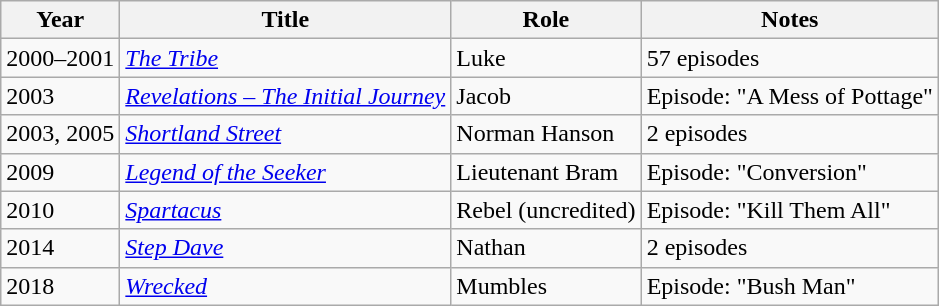<table class="wikitable">
<tr>
<th>Year</th>
<th>Title</th>
<th>Role</th>
<th class="unsortable">Notes</th>
</tr>
<tr>
<td>2000–2001</td>
<td><em><a href='#'>The Tribe</a></em></td>
<td>Luke</td>
<td>57 episodes</td>
</tr>
<tr>
<td>2003</td>
<td><em><a href='#'>Revelations – The Initial Journey</a></em></td>
<td>Jacob</td>
<td>Episode: "A Mess of Pottage"</td>
</tr>
<tr>
<td>2003, 2005</td>
<td><em><a href='#'>Shortland Street</a></em></td>
<td>Norman Hanson</td>
<td>2 episodes</td>
</tr>
<tr>
<td>2009</td>
<td><em><a href='#'>Legend of the Seeker</a></em></td>
<td>Lieutenant Bram</td>
<td>Episode: "Conversion"</td>
</tr>
<tr>
<td>2010</td>
<td><em><a href='#'>Spartacus</a></em></td>
<td>Rebel (uncredited)</td>
<td>Episode: "Kill Them All"</td>
</tr>
<tr>
<td>2014</td>
<td><em><a href='#'>Step Dave</a></em></td>
<td>Nathan</td>
<td>2 episodes</td>
</tr>
<tr>
<td>2018</td>
<td><em><a href='#'>Wrecked</a></em></td>
<td>Mumbles</td>
<td>Episode: "Bush Man"</td>
</tr>
</table>
